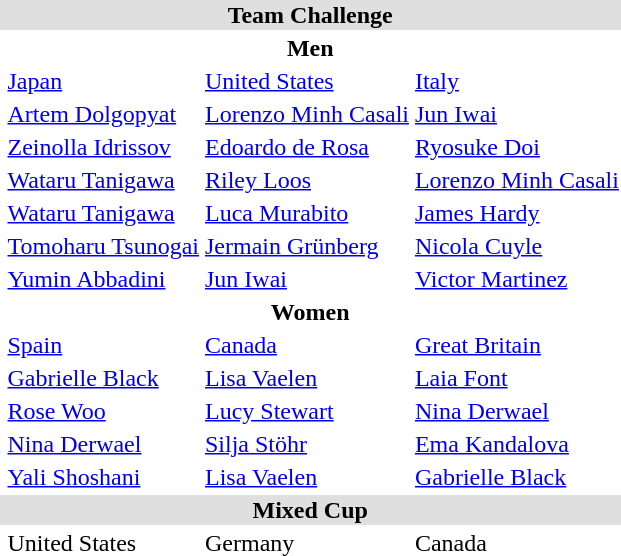<table>
<tr bgcolor="DFDFDF">
<td colspan="5" align="center"><strong>Team Challenge</strong></td>
</tr>
<tr>
<th colspan="4"><strong>Men</strong></th>
</tr>
<tr>
<td><br></td>
<td> <a href='#'>Japan</a><br></td>
<td> <a href='#'>United States</a><br></td>
<td> <a href='#'>Italy</a><br> </td>
</tr>
<tr>
<td></td>
<td> <a href='#'>Artem Dolgopyat</a></td>
<td> <a href='#'>Lorenzo Minh Casali</a></td>
<td> <a href='#'>Jun Iwai</a></td>
</tr>
<tr>
<td></td>
<td> <a href='#'>Zeinolla Idrissov</a></td>
<td> <a href='#'>Edoardo de Rosa</a></td>
<td> <a href='#'>Ryosuke Doi</a></td>
</tr>
<tr>
<td></td>
<td> <a href='#'>Wataru Tanigawa</a></td>
<td> <a href='#'>Riley Loos</a></td>
<td> <a href='#'>Lorenzo Minh Casali</a></td>
</tr>
<tr>
<td></td>
<td> <a href='#'>Wataru Tanigawa</a></td>
<td> <a href='#'>Luca Murabito</a></td>
<td> <a href='#'>James Hardy</a></td>
</tr>
<tr>
<td></td>
<td> <a href='#'>Tomoharu Tsunogai</a></td>
<td> <a href='#'>Jermain Grünberg</a></td>
<td> <a href='#'>Nicola Cuyle</a></td>
</tr>
<tr>
<td></td>
<td> <a href='#'>Yumin Abbadini</a></td>
<td> <a href='#'>Jun Iwai</a></td>
<td> <a href='#'>Victor Martinez</a></td>
</tr>
<tr>
<th colspan="4"><strong>Women</strong></th>
</tr>
<tr>
<td><br></td>
<td> <a href='#'>Spain</a><br></td>
<td> <a href='#'>Canada</a><br></td>
<td> <a href='#'>Great Britain</a><br></td>
</tr>
<tr>
<td></td>
<td> <a href='#'>Gabrielle Black</a></td>
<td> <a href='#'>Lisa Vaelen</a></td>
<td> <a href='#'>Laia Font</a></td>
</tr>
<tr>
<td></td>
<td> <a href='#'>Rose Woo</a></td>
<td> <a href='#'>Lucy Stewart</a></td>
<td> <a href='#'>Nina Derwael</a></td>
</tr>
<tr>
<td></td>
<td> <a href='#'>Nina Derwael</a></td>
<td> <a href='#'>Silja Stöhr</a></td>
<td> <a href='#'>Ema Kandalova</a></td>
</tr>
<tr>
<td></td>
<td> <a href='#'>Yali Shoshani</a></td>
<td> <a href='#'>Lisa Vaelen</a></td>
<td> <a href='#'>Gabrielle Black</a></td>
</tr>
<tr bgcolor="DFDFDF">
<td colspan="5" align="center"><strong>Mixed Cup</strong></td>
</tr>
<tr>
<td><br></td>
<td> United States<br></td>
<td> Germany<br></td>
<td> Canada<br></td>
</tr>
</table>
